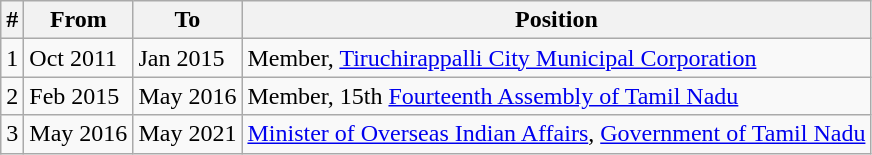<table class="wikitable sortable">
<tr>
<th>#</th>
<th>From</th>
<th>To</th>
<th>Position</th>
</tr>
<tr>
<td>1</td>
<td>Oct 2011</td>
<td>Jan 2015</td>
<td>Member, <a href='#'>Tiruchirappalli City Municipal Corporation</a></td>
</tr>
<tr>
<td>2</td>
<td>Feb 2015</td>
<td>May 2016</td>
<td>Member, 15th <a href='#'>Fourteenth Assembly of Tamil Nadu</a></td>
</tr>
<tr>
<td>3</td>
<td>May 2016</td>
<td>May 2021</td>
<td><a href='#'>Minister of Overseas Indian Affairs</a>, <a href='#'>Government of Tamil Nadu</a></td>
</tr>
</table>
